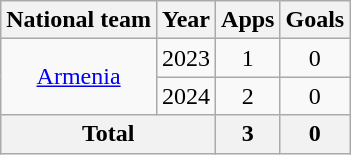<table class="wikitable" style="text-align:center">
<tr>
<th>National team</th>
<th>Year</th>
<th>Apps</th>
<th>Goals</th>
</tr>
<tr>
<td rowspan="2"><a href='#'>Armenia</a></td>
<td>2023</td>
<td>1</td>
<td>0</td>
</tr>
<tr>
<td>2024</td>
<td>2</td>
<td>0</td>
</tr>
<tr>
<th colspan="2">Total</th>
<th>3</th>
<th>0</th>
</tr>
</table>
